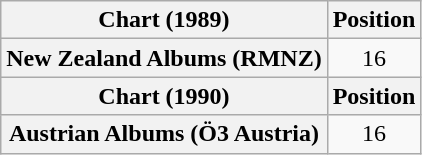<table class="wikitable plainrowheaders" style="text-align:center">
<tr>
<th scope="col">Chart (1989)</th>
<th scope="col">Position</th>
</tr>
<tr>
<th scope="row">New Zealand Albums (RMNZ)</th>
<td>16</td>
</tr>
<tr>
<th scope="col">Chart (1990)</th>
<th scope="col">Position</th>
</tr>
<tr>
<th scope="row">Austrian Albums (Ö3 Austria)</th>
<td>16</td>
</tr>
</table>
